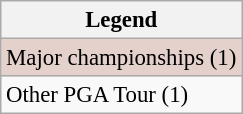<table class="wikitable" style="font-size:95%;">
<tr>
<th>Legend</th>
</tr>
<tr style="background:#e5d1cb;">
<td>Major championships (1)</td>
</tr>
<tr>
<td>Other PGA Tour (1)</td>
</tr>
</table>
